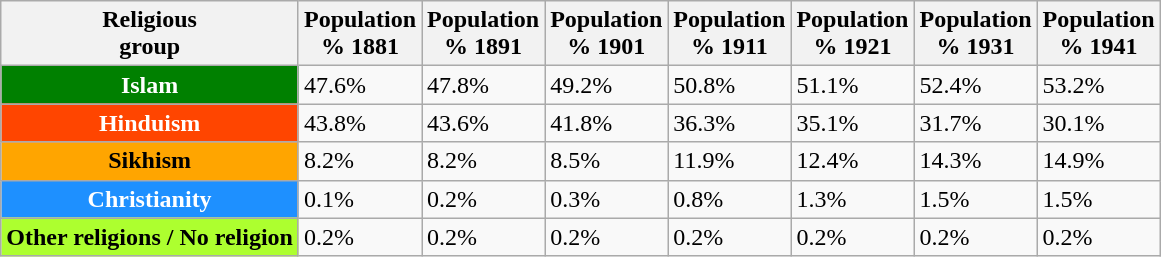<table class="wikitable sortable">
<tr style="text-align: left;">
<th>Religious<br>group</th>
<th>Population <br>% 1881</th>
<th>Population <br>% 1891</th>
<th>Population <br>% 1901</th>
<th>Population <br>% 1911</th>
<th>Population <br>% 1921</th>
<th>Population <br>% 1931</th>
<th>Population <br>% 1941</th>
</tr>
<tr>
<th style="background: green; color: white;">Islam</th>
<td>47.6%</td>
<td>47.8%</td>
<td>49.2%</td>
<td>50.8%</td>
<td>51.1%</td>
<td>52.4%</td>
<td>53.2%</td>
</tr>
<tr>
<th style="background: OrangeRed; color: white;">Hinduism</th>
<td>43.8%</td>
<td>43.6%</td>
<td>41.8%</td>
<td>36.3%</td>
<td>35.1%</td>
<td>31.7%</td>
<td>30.1%</td>
</tr>
<tr>
<th style="background: orange;">Sikhism</th>
<td>8.2%</td>
<td>8.2%</td>
<td>8.5%</td>
<td>11.9%</td>
<td>12.4%</td>
<td>14.3%</td>
<td>14.9%</td>
</tr>
<tr>
<th style="background: DodgerBlue; color: white;">Christianity</th>
<td>0.1%</td>
<td>0.2%</td>
<td>0.3%</td>
<td>0.8%</td>
<td>1.3%</td>
<td>1.5%</td>
<td>1.5%</td>
</tr>
<tr>
<th style="background: GreenYellow;">Other religions / No religion</th>
<td>0.2%</td>
<td>0.2%</td>
<td>0.2%</td>
<td>0.2%</td>
<td>0.2%</td>
<td>0.2%</td>
<td>0.2%</td>
</tr>
</table>
